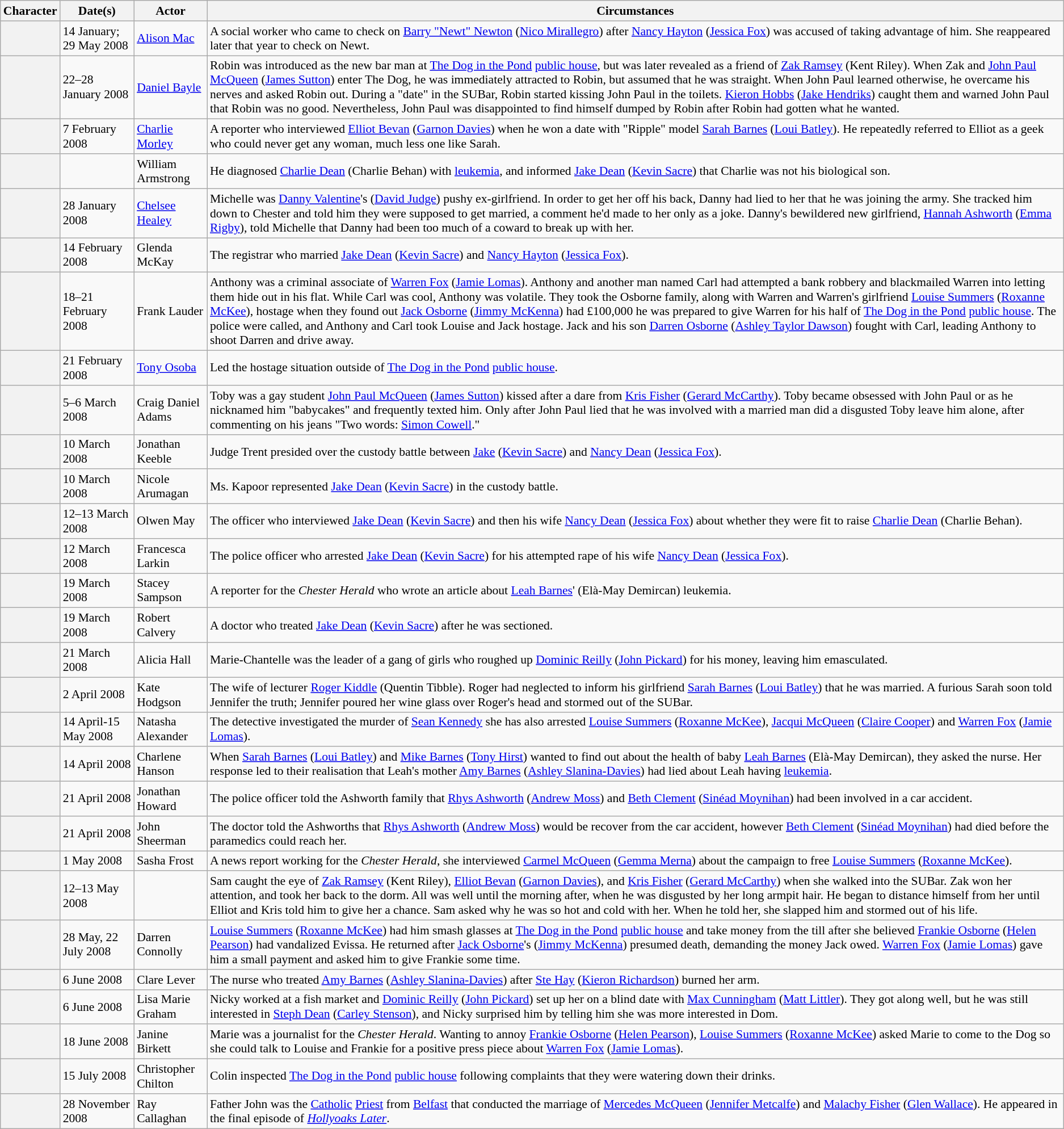<table class="wikitable plainrowheaders" style="font-size:90%">
<tr>
<th scope="col">Character</th>
<th scope="col">Date(s)</th>
<th scope="col">Actor</th>
<th scope="col">Circumstances</th>
</tr>
<tr>
<th scope="row"></th>
<td>14 January; 29 May 2008</td>
<td><a href='#'>Alison Mac</a></td>
<td>A social worker who came to check on <a href='#'>Barry "Newt" Newton</a> (<a href='#'>Nico Mirallegro</a>) after <a href='#'>Nancy Hayton</a> (<a href='#'>Jessica Fox</a>) was accused of taking advantage of him. She reappeared later that year to check on Newt.</td>
</tr>
<tr>
<th scope="row"></th>
<td>22–28 January 2008</td>
<td><a href='#'>Daniel Bayle</a></td>
<td>Robin was introduced as the new bar man at <a href='#'>The Dog in the Pond</a> <a href='#'>public house</a>, but was later revealed as a friend of <a href='#'>Zak Ramsey</a> (Kent Riley). When Zak and <a href='#'>John Paul McQueen</a> (<a href='#'>James Sutton</a>) enter The Dog, he was immediately attracted to Robin, but assumed that he was straight. When John Paul learned otherwise, he overcame his nerves and asked Robin out. During a "date" in the SUBar, Robin started kissing John Paul in the toilets. <a href='#'>Kieron Hobbs</a> (<a href='#'>Jake Hendriks</a>) caught them and warned John Paul that Robin was no good. Nevertheless, John Paul was disappointed to find himself dumped by Robin after Robin had gotten what he wanted.</td>
</tr>
<tr>
<th scope="row"></th>
<td>7 February 2008</td>
<td><a href='#'>Charlie Morley</a></td>
<td>A reporter who interviewed <a href='#'>Elliot Bevan</a> (<a href='#'>Garnon Davies</a>) when he won a date with "Ripple" model <a href='#'>Sarah Barnes</a> (<a href='#'>Loui Batley</a>). He repeatedly referred to Elliot as a geek who could never get any woman, much less one like Sarah.</td>
</tr>
<tr>
<th scope="row"></th>
<td></td>
<td>William Armstrong</td>
<td>He diagnosed <a href='#'>Charlie Dean</a> (Charlie Behan) with <a href='#'>leukemia</a>, and informed <a href='#'>Jake Dean</a> (<a href='#'>Kevin Sacre</a>) that Charlie was not his biological son.</td>
</tr>
<tr>
<th scope="row"></th>
<td>28 January 2008</td>
<td><a href='#'>Chelsee Healey</a></td>
<td>Michelle was <a href='#'>Danny Valentine</a>'s (<a href='#'>David Judge</a>) pushy ex-girlfriend. In order to get her off his back, Danny had lied to her that he was joining the army. She tracked him down to Chester and told him they were supposed to get married, a comment he'd made to her only as a joke. Danny's bewildered new girlfriend, <a href='#'>Hannah Ashworth</a> (<a href='#'>Emma Rigby</a>), told Michelle that Danny had been too much of a coward to break up with her.</td>
</tr>
<tr>
<th scope="row"></th>
<td>14 February 2008</td>
<td>Glenda McKay</td>
<td>The registrar who married <a href='#'>Jake Dean</a> (<a href='#'>Kevin Sacre</a>) and <a href='#'>Nancy Hayton</a> (<a href='#'>Jessica Fox</a>).</td>
</tr>
<tr>
<th scope="row"></th>
<td>18–21 February 2008</td>
<td>Frank Lauder</td>
<td>Anthony was a criminal associate of <a href='#'>Warren Fox</a> (<a href='#'>Jamie Lomas</a>). Anthony and another man named Carl had attempted a bank robbery and blackmailed Warren into letting them hide out in his flat. While Carl was cool, Anthony was volatile. They took the Osborne family, along with Warren and Warren's girlfriend <a href='#'>Louise Summers</a> (<a href='#'>Roxanne McKee</a>), hostage when they found out <a href='#'>Jack Osborne</a> (<a href='#'>Jimmy McKenna</a>) had £100,000 he was prepared to give Warren for his half of <a href='#'>The Dog in the Pond</a> <a href='#'>public house</a>. The police were called, and Anthony and Carl took Louise and Jack hostage. Jack and his son <a href='#'>Darren Osborne</a> (<a href='#'>Ashley Taylor Dawson</a>) fought with Carl, leading Anthony to shoot Darren and drive away.</td>
</tr>
<tr>
<th scope="row"></th>
<td>21 February 2008</td>
<td><a href='#'>Tony Osoba</a></td>
<td>Led the hostage situation outside of <a href='#'>The Dog in the Pond</a> <a href='#'>public house</a>.</td>
</tr>
<tr>
<th scope="row"></th>
<td>5–6 March 2008</td>
<td>Craig Daniel Adams</td>
<td>Toby was a gay student <a href='#'>John Paul McQueen</a> (<a href='#'>James Sutton</a>) kissed after a dare from <a href='#'>Kris Fisher</a> (<a href='#'>Gerard McCarthy</a>). Toby became obsessed with John Paul or as he nicknamed him "babycakes" and frequently texted him. Only after John Paul lied that he was involved with a married man did a disgusted Toby leave him alone, after commenting on his jeans "Two words: <a href='#'>Simon Cowell</a>."</td>
</tr>
<tr>
<th scope="row"></th>
<td>10 March 2008</td>
<td>Jonathan Keeble</td>
<td>Judge Trent presided over the custody battle between <a href='#'>Jake</a> (<a href='#'>Kevin Sacre</a>) and <a href='#'>Nancy Dean</a> (<a href='#'>Jessica Fox</a>).</td>
</tr>
<tr>
<th scope="row"></th>
<td>10 March 2008</td>
<td>Nicole Arumagan</td>
<td>Ms. Kapoor represented <a href='#'>Jake Dean</a> (<a href='#'>Kevin Sacre</a>) in the custody battle.</td>
</tr>
<tr>
<th scope="row"></th>
<td>12–13 March 2008</td>
<td>Olwen May</td>
<td>The officer who interviewed <a href='#'>Jake Dean</a> (<a href='#'>Kevin Sacre</a>) and then his wife <a href='#'>Nancy Dean</a> (<a href='#'>Jessica Fox</a>) about whether they were fit to raise <a href='#'>Charlie Dean</a> (Charlie Behan).</td>
</tr>
<tr>
<th scope="row"></th>
<td>12 March 2008</td>
<td>Francesca Larkin</td>
<td>The police officer who arrested <a href='#'>Jake Dean</a> (<a href='#'>Kevin Sacre</a>) for his attempted rape of his wife <a href='#'>Nancy Dean</a> (<a href='#'>Jessica Fox</a>).</td>
</tr>
<tr>
<th scope="row"></th>
<td>19 March 2008</td>
<td>Stacey Sampson</td>
<td>A reporter for the <em>Chester Herald</em> who wrote an article about <a href='#'>Leah Barnes</a>' (Elà-May Demircan) leukemia.</td>
</tr>
<tr>
<th scope="row"></th>
<td>19 March 2008</td>
<td>Robert Calvery</td>
<td>A doctor who treated <a href='#'>Jake Dean</a> (<a href='#'>Kevin Sacre</a>) after he was sectioned.</td>
</tr>
<tr>
<th scope="row"></th>
<td>21 March 2008</td>
<td>Alicia Hall</td>
<td>Marie-Chantelle was the leader of a gang of girls who roughed up <a href='#'>Dominic Reilly</a> (<a href='#'>John Pickard</a>) for his money, leaving him emasculated.</td>
</tr>
<tr>
<th scope="row"></th>
<td>2 April 2008</td>
<td>Kate Hodgson</td>
<td>The wife of lecturer <a href='#'>Roger Kiddle</a> (Quentin Tibble). Roger had neglected to inform his girlfriend <a href='#'>Sarah Barnes</a> (<a href='#'>Loui Batley</a>) that he was married. A furious Sarah soon told Jennifer the truth; Jennifer poured her wine glass over Roger's head and stormed out of the SUBar.</td>
</tr>
<tr>
<th scope="row"></th>
<td>14 April-15 May 2008</td>
<td>Natasha Alexander</td>
<td>The detective investigated the murder of <a href='#'>Sean Kennedy</a> she has also arrested <a href='#'>Louise Summers</a> (<a href='#'>Roxanne McKee</a>), <a href='#'>Jacqui McQueen</a> (<a href='#'>Claire Cooper</a>) and <a href='#'>Warren Fox</a> (<a href='#'>Jamie Lomas</a>).</td>
</tr>
<tr>
<th scope="row"></th>
<td>14 April 2008</td>
<td>Charlene Hanson</td>
<td>When <a href='#'>Sarah Barnes</a> (<a href='#'>Loui Batley</a>) and <a href='#'>Mike Barnes</a> (<a href='#'>Tony Hirst</a>) wanted to find out about the health of baby <a href='#'>Leah Barnes</a> (Elà-May Demircan), they asked the nurse. Her response led to their realisation that Leah's mother <a href='#'>Amy Barnes</a> (<a href='#'>Ashley Slanina-Davies</a>) had lied about Leah having <a href='#'>leukemia</a>.</td>
</tr>
<tr>
<th scope="row"></th>
<td>21 April 2008</td>
<td>Jonathan Howard</td>
<td>The police officer told the Ashworth family that <a href='#'>Rhys Ashworth</a> (<a href='#'>Andrew Moss</a>) and <a href='#'>Beth Clement</a> (<a href='#'>Sinéad Moynihan</a>) had been involved in a car accident.</td>
</tr>
<tr>
<th scope="row"></th>
<td>21 April 2008</td>
<td>John Sheerman</td>
<td>The doctor told the Ashworths that <a href='#'>Rhys Ashworth</a> (<a href='#'>Andrew Moss</a>) would be recover from the car accident, however <a href='#'>Beth Clement</a> (<a href='#'>Sinéad Moynihan</a>) had died before the paramedics could reach her.</td>
</tr>
<tr>
<th scope="row"></th>
<td>1 May 2008</td>
<td>Sasha Frost</td>
<td>A news report working for the <em>Chester Herald</em>, she interviewed <a href='#'>Carmel McQueen</a> (<a href='#'>Gemma Merna</a>) about the campaign to free <a href='#'>Louise Summers</a> (<a href='#'>Roxanne McKee</a>).</td>
</tr>
<tr>
<th scope="row"></th>
<td>12–13 May 2008</td>
<td></td>
<td>Sam caught the eye of <a href='#'>Zak Ramsey</a> (Kent Riley), <a href='#'>Elliot Bevan</a> (<a href='#'>Garnon Davies</a>), and <a href='#'>Kris Fisher</a> (<a href='#'>Gerard McCarthy</a>) when she walked into the SUBar. Zak won her attention, and took her back to the dorm. All was well until the morning after, when he was disgusted by her long armpit hair. He began to distance himself from her until Elliot and Kris told him to give her a chance. Sam asked why he was so hot and cold with her. When he told her, she slapped him and stormed out of his life.</td>
</tr>
<tr>
<th scope="row"></th>
<td>28 May, 22 July 2008</td>
<td>Darren Connolly</td>
<td><a href='#'>Louise Summers</a> (<a href='#'>Roxanne McKee</a>) had him smash glasses at <a href='#'>The Dog in the Pond</a> <a href='#'>public house</a> and take money from the till after she believed <a href='#'>Frankie Osborne</a> (<a href='#'>Helen Pearson</a>) had vandalized Evissa. He returned after <a href='#'>Jack Osborne</a>'s (<a href='#'>Jimmy McKenna</a>) presumed death, demanding the money Jack owed. <a href='#'>Warren Fox</a> (<a href='#'>Jamie Lomas</a>) gave him a small payment and asked him to give Frankie some time.</td>
</tr>
<tr>
<th scope="row"></th>
<td>6 June 2008</td>
<td>Clare Lever</td>
<td>The nurse who treated <a href='#'>Amy Barnes</a> (<a href='#'>Ashley Slanina-Davies</a>) after <a href='#'>Ste Hay</a> (<a href='#'>Kieron Richardson</a>) burned her arm.</td>
</tr>
<tr>
<th scope="row"></th>
<td>6 June 2008</td>
<td>Lisa Marie Graham</td>
<td>Nicky worked at a fish market and <a href='#'>Dominic Reilly</a> (<a href='#'>John Pickard</a>) set up her on a blind date with <a href='#'>Max Cunningham</a> (<a href='#'>Matt Littler</a>). They got along well, but he was still interested in <a href='#'>Steph Dean</a> (<a href='#'>Carley Stenson</a>), and Nicky surprised him by telling him she was more interested in Dom.</td>
</tr>
<tr>
<th scope="row"></th>
<td>18 June 2008</td>
<td>Janine Birkett</td>
<td>Marie was a journalist for the <em>Chester Herald</em>. Wanting to annoy <a href='#'>Frankie Osborne</a> (<a href='#'>Helen Pearson</a>), <a href='#'>Louise Summers</a> (<a href='#'>Roxanne McKee</a>) asked Marie to come to the Dog so she could talk to Louise and Frankie for a positive press piece about <a href='#'>Warren Fox</a> (<a href='#'>Jamie Lomas</a>).</td>
</tr>
<tr>
<th scope="row"></th>
<td>15 July 2008</td>
<td>Christopher Chilton</td>
<td>Colin inspected <a href='#'>The Dog in the Pond</a> <a href='#'>public house</a> following complaints that they were watering down their drinks.</td>
</tr>
<tr>
<th scope="row"></th>
<td>28 November 2008</td>
<td>Ray Callaghan</td>
<td>Father John was the <a href='#'>Catholic</a> <a href='#'>Priest</a> from <a href='#'>Belfast</a> that conducted the marriage of <a href='#'>Mercedes McQueen</a> (<a href='#'>Jennifer Metcalfe</a>) and <a href='#'>Malachy Fisher</a> (<a href='#'>Glen Wallace</a>). He appeared in the final episode of <em><a href='#'>Hollyoaks Later</a></em>.</td>
</tr>
</table>
